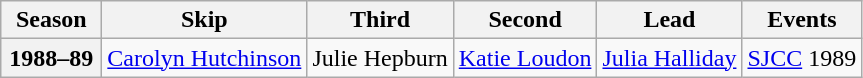<table class="wikitable">
<tr>
<th scope="col" width=60>Season</th>
<th scope="col">Skip</th>
<th scope="col">Third</th>
<th scope="col">Second</th>
<th scope="col">Lead</th>
<th scope="col">Events</th>
</tr>
<tr>
<th scope="row" rowspan=2>1988–89</th>
<td><a href='#'>Carolyn Hutchinson</a></td>
<td>Julie Hepburn</td>
<td><a href='#'>Katie Loudon</a></td>
<td><a href='#'>Julia Halliday</a></td>
<td><a href='#'>SJCC</a> 1989 <br> </td>
</tr>
</table>
